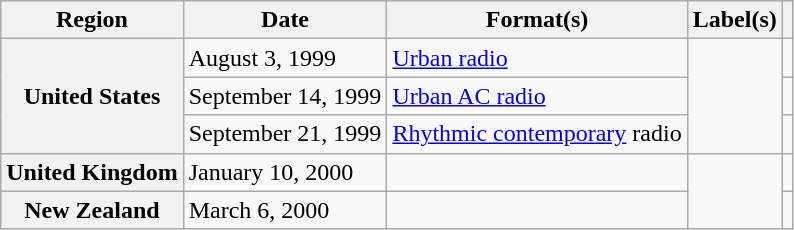<table class="wikitable plainrowheaders">
<tr>
<th scope="col">Region</th>
<th scope="col">Date</th>
<th scope="col">Format(s)</th>
<th scope="col">Label(s)</th>
<th scope="col"></th>
</tr>
<tr>
<th scope="row" rowspan="3">United States</th>
<td>August 3, 1999</td>
<td><a href='#'>Urban radio</a></td>
<td rowspan="3"></td>
<td></td>
</tr>
<tr>
<td>September 14, 1999</td>
<td><a href='#'>Urban AC radio</a></td>
<td></td>
</tr>
<tr>
<td>September 21, 1999</td>
<td><a href='#'>Rhythmic contemporary</a> radio</td>
<td></td>
</tr>
<tr>
<th scope="row">United Kingdom</th>
<td>January 10, 2000</td>
<td></td>
<td rowspan="2"></td>
<td></td>
</tr>
<tr>
<th scope="row">New Zealand</th>
<td>March 6, 2000</td>
<td></td>
<td></td>
</tr>
</table>
